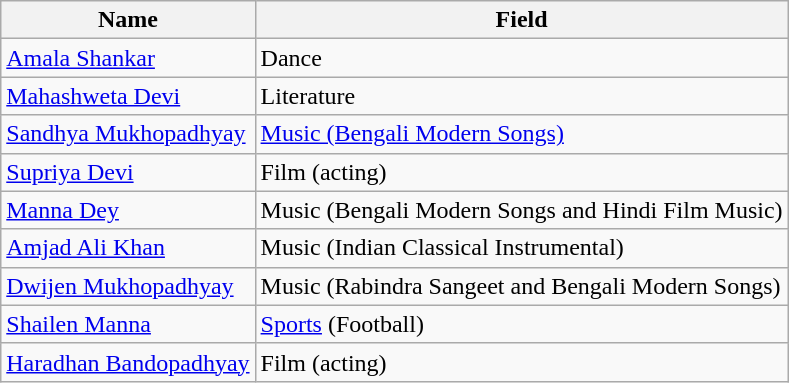<table class="wikitable sortable">
<tr>
<th>Name</th>
<th>Field</th>
</tr>
<tr>
<td><a href='#'>Amala Shankar</a></td>
<td>Dance</td>
</tr>
<tr>
<td><a href='#'>Mahashweta Devi</a></td>
<td>Literature</td>
</tr>
<tr>
<td><a href='#'>Sandhya Mukhopadhyay</a></td>
<td><a href='#'>Music (Bengali Modern Songs)</a></td>
</tr>
<tr>
<td><a href='#'>Supriya Devi</a></td>
<td>Film (acting)</td>
</tr>
<tr>
<td><a href='#'>Manna Dey</a></td>
<td>Music (Bengali Modern Songs and Hindi Film Music)</td>
</tr>
<tr>
<td><a href='#'>Amjad Ali Khan</a></td>
<td>Music (Indian Classical Instrumental)</td>
</tr>
<tr>
<td><a href='#'>Dwijen Mukhopadhyay</a></td>
<td>Music (Rabindra Sangeet and Bengali Modern Songs)</td>
</tr>
<tr>
<td><a href='#'>Shailen Manna</a></td>
<td><a href='#'>Sports</a> (Football)</td>
</tr>
<tr>
<td><a href='#'>Haradhan Bandopadhyay</a></td>
<td>Film (acting)</td>
</tr>
</table>
